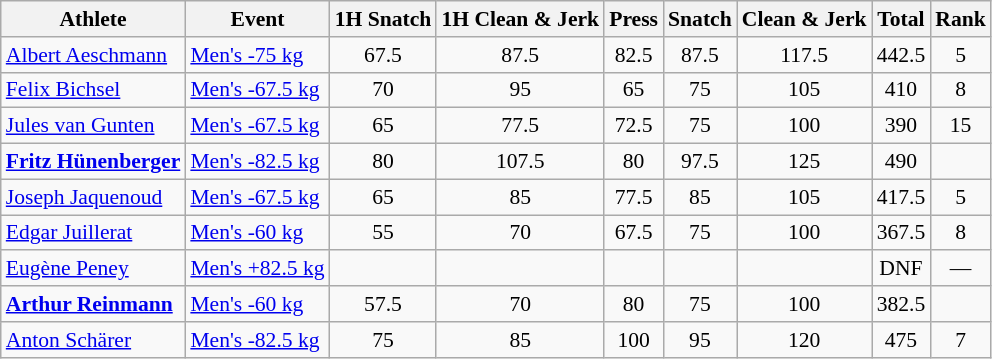<table class="wikitable" style="font-size:90%">
<tr>
<th>Athlete</th>
<th>Event</th>
<th>1H Snatch</th>
<th>1H Clean & Jerk</th>
<th>Press</th>
<th>Snatch</th>
<th>Clean & Jerk</th>
<th>Total</th>
<th>Rank</th>
</tr>
<tr align=center>
<td align=left><a href='#'>Albert Aeschmann</a></td>
<td align=left><a href='#'>Men's -75 kg</a></td>
<td>67.5</td>
<td>87.5</td>
<td>82.5</td>
<td>87.5</td>
<td>117.5</td>
<td>442.5</td>
<td>5</td>
</tr>
<tr align=center>
<td align=left><a href='#'>Felix Bichsel</a></td>
<td align=left><a href='#'>Men's -67.5 kg</a></td>
<td>70</td>
<td>95</td>
<td>65</td>
<td>75</td>
<td>105</td>
<td>410</td>
<td>8</td>
</tr>
<tr align=center>
<td align=left><a href='#'>Jules van Gunten</a></td>
<td align=left><a href='#'>Men's -67.5 kg</a></td>
<td>65</td>
<td>77.5</td>
<td>72.5</td>
<td>75</td>
<td>100</td>
<td>390</td>
<td>15</td>
</tr>
<tr align=center>
<td align=left><strong><a href='#'>Fritz Hünenberger</a></strong></td>
<td align=left><a href='#'>Men's -82.5 kg</a></td>
<td>80</td>
<td>107.5</td>
<td>80</td>
<td>97.5</td>
<td>125</td>
<td>490</td>
<td></td>
</tr>
<tr align=center>
<td align=left><a href='#'>Joseph Jaquenoud</a></td>
<td align=left><a href='#'>Men's -67.5 kg</a></td>
<td>65</td>
<td>85</td>
<td>77.5</td>
<td>85</td>
<td>105</td>
<td>417.5</td>
<td>5</td>
</tr>
<tr align=center>
<td align=left><a href='#'>Edgar Juillerat</a></td>
<td align=left><a href='#'>Men's -60 kg</a></td>
<td>55</td>
<td>70</td>
<td>67.5</td>
<td>75</td>
<td>100</td>
<td>367.5</td>
<td>8</td>
</tr>
<tr align=center>
<td align=left><a href='#'>Eugène Peney</a></td>
<td align=left><a href='#'>Men's +82.5 kg</a></td>
<td></td>
<td></td>
<td></td>
<td></td>
<td></td>
<td>DNF</td>
<td>—</td>
</tr>
<tr align=center>
<td align=left><strong><a href='#'>Arthur Reinmann</a></strong></td>
<td align=left><a href='#'>Men's -60 kg</a></td>
<td>57.5</td>
<td>70</td>
<td>80</td>
<td>75</td>
<td>100</td>
<td>382.5</td>
<td></td>
</tr>
<tr align=center>
<td align=left><a href='#'>Anton Schärer</a></td>
<td align=left><a href='#'>Men's -82.5 kg</a></td>
<td>75</td>
<td>85</td>
<td>100</td>
<td>95</td>
<td>120</td>
<td>475</td>
<td>7</td>
</tr>
</table>
